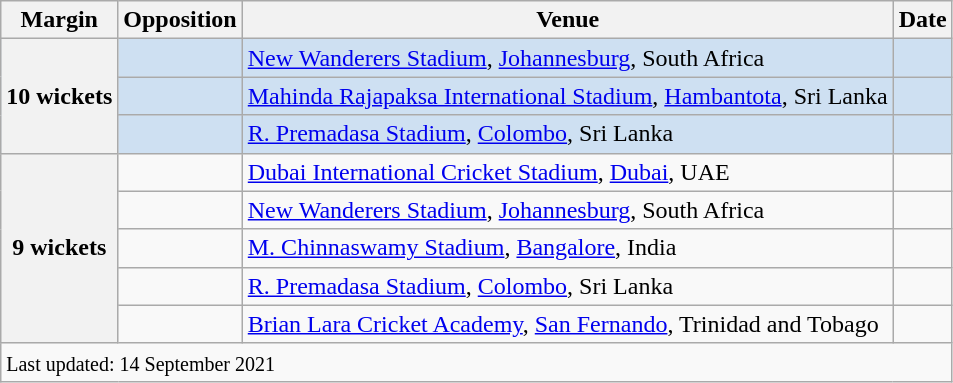<table class="wikitable plainrowheaders sortable">
<tr>
<th scope=col>Margin</th>
<th scope=col>Opposition</th>
<th scope=col>Venue</th>
<th scope=col>Date</th>
</tr>
<tr bgcolor=#cee0f2>
<th scope=row style=text-align:center rowspan=3><strong>10 wickets</strong></th>
<td></td>
<td><a href='#'>New Wanderers Stadium</a>, <a href='#'>Johannesburg</a>, South Africa</td>
<td></td>
</tr>
<tr bgcolor=#cee0f2>
<td></td>
<td><a href='#'>Mahinda Rajapaksa International Stadium</a>, <a href='#'>Hambantota</a>, Sri Lanka</td>
<td> </td>
</tr>
<tr bgcolor=#cee0f2>
<td></td>
<td><a href='#'>R. Premadasa Stadium</a>, <a href='#'>Colombo</a>, Sri Lanka</td>
<td></td>
</tr>
<tr>
<th scope=row style=text-align:center rowspan=5><strong>9 wickets</strong></th>
<td></td>
<td><a href='#'>Dubai International Cricket Stadium</a>, <a href='#'>Dubai</a>, UAE</td>
<td></td>
</tr>
<tr>
<td></td>
<td><a href='#'>New Wanderers Stadium</a>, <a href='#'>Johannesburg</a>, South Africa</td>
<td></td>
</tr>
<tr>
<td></td>
<td><a href='#'>M. Chinnaswamy Stadium</a>, <a href='#'>Bangalore</a>, India</td>
<td></td>
</tr>
<tr>
<td></td>
<td><a href='#'>R. Premadasa Stadium</a>, <a href='#'>Colombo</a>, Sri Lanka</td>
<td></td>
</tr>
<tr>
<td></td>
<td><a href='#'>Brian Lara Cricket Academy</a>, <a href='#'>San Fernando</a>, Trinidad and Tobago</td>
<td></td>
</tr>
<tr class=sortbottom>
<td colspan="4"><small>Last updated: 14 September 2021</small></td>
</tr>
</table>
